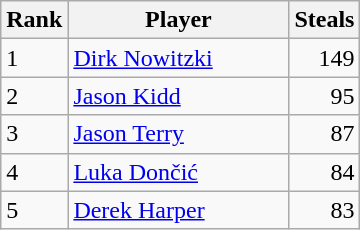<table class="wikitable">
<tr>
<th scope="col">Rank</th>
<th scope="col" width="140px">Player</th>
<th scope="col">Steals</th>
</tr>
<tr>
<td>1</td>
<td><a href='#'>Dirk Nowitzki</a></td>
<td align="right">149</td>
</tr>
<tr>
<td>2</td>
<td><a href='#'>Jason Kidd</a></td>
<td align="right">95</td>
</tr>
<tr>
<td>3</td>
<td><a href='#'>Jason Terry</a></td>
<td align="right">87</td>
</tr>
<tr>
<td>4</td>
<td><a href='#'>Luka Dončić</a></td>
<td align="right">84</td>
</tr>
<tr>
<td>5</td>
<td><a href='#'>Derek Harper</a></td>
<td align="right">83</td>
</tr>
</table>
